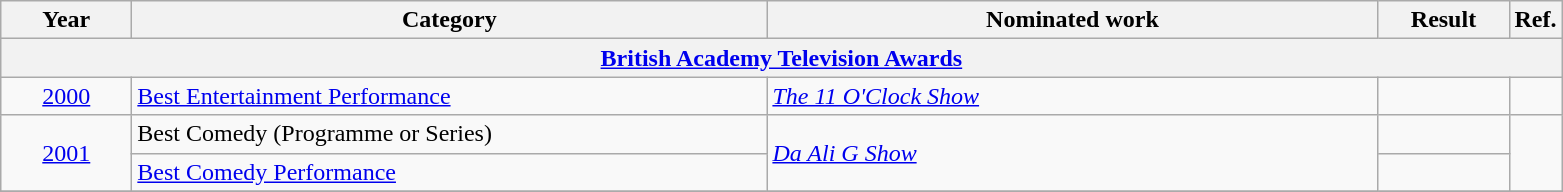<table class=wikitable>
<tr>
<th scope="col" style="width:5em;">Year</th>
<th scope="col" style="width:26em;">Category</th>
<th scope="col" style="width:25em;">Nominated work</th>
<th scope="col" style="width:5em;">Result</th>
<th>Ref.</th>
</tr>
<tr>
<th colspan=5><a href='#'>British Academy Television Awards</a></th>
</tr>
<tr>
<td style="text-align:center;"><a href='#'>2000</a></td>
<td><a href='#'>Best Entertainment Performance</a></td>
<td><em><a href='#'>The 11 O'Clock Show</a></em></td>
<td></td>
<td style="text-align:center;"></td>
</tr>
<tr>
<td style="text-align:center;", rowspan=2><a href='#'>2001</a></td>
<td>Best Comedy (Programme or Series)</td>
<td rowspan=2><em><a href='#'>Da Ali G Show</a></em></td>
<td></td>
<td style="text-align:center;", rowspan=2></td>
</tr>
<tr>
<td><a href='#'>Best Comedy Performance</a></td>
<td></td>
</tr>
<tr>
</tr>
</table>
